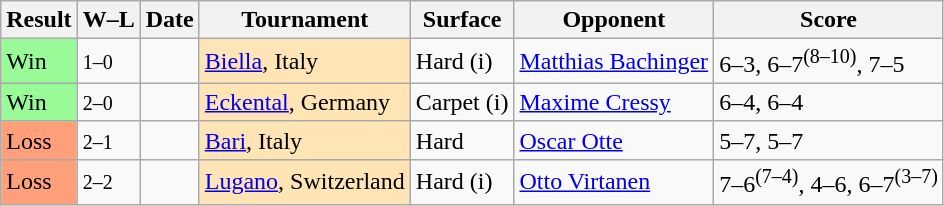<table class="sortable wikitable nowrap">
<tr>
<th>Result</th>
<th class="unsortable">W–L</th>
<th>Date</th>
<th>Tournament</th>
<th>Surface</th>
<th>Opponent</th>
<th class="unsortable">Score</th>
</tr>
<tr>
<td bgcolor=98FB98>Win</td>
<td><small>1–0</small></td>
<td><a href='#'></a></td>
<td style="background:moccasin;"><a href='#'>Biella</a>, Italy</td>
<td>Hard (i)</td>
<td> <a href='#'>Matthias Bachinger</a></td>
<td>6–3, 6–7<sup>(8–10)</sup>, 7–5</td>
</tr>
<tr>
<td bgcolor=98FB98>Win</td>
<td><small>2–0</small></td>
<td><a href='#'></a></td>
<td style="background:moccasin;"><a href='#'>Eckental</a>, Germany</td>
<td>Carpet (i)</td>
<td> <a href='#'>Maxime Cressy</a></td>
<td>6–4, 6–4</td>
</tr>
<tr>
<td bgcolor=FFA07A>Loss</td>
<td><small>2–1</small></td>
<td><a href='#'></a></td>
<td style="background:moccasin;"><a href='#'>Bari</a>, Italy</td>
<td>Hard</td>
<td> <a href='#'>Oscar Otte</a></td>
<td>5–7, 5–7</td>
</tr>
<tr>
<td bgcolor=FFA07A>Loss</td>
<td><small>2–2</small></td>
<td><a href='#'></a></td>
<td style="background:moccasin;"><a href='#'>Lugano</a>, Switzerland</td>
<td>Hard (i)</td>
<td> <a href='#'>Otto Virtanen</a></td>
<td>7–6<sup>(7–4)</sup>, 4–6, 6–7<sup>(3–7)</sup></td>
</tr>
</table>
